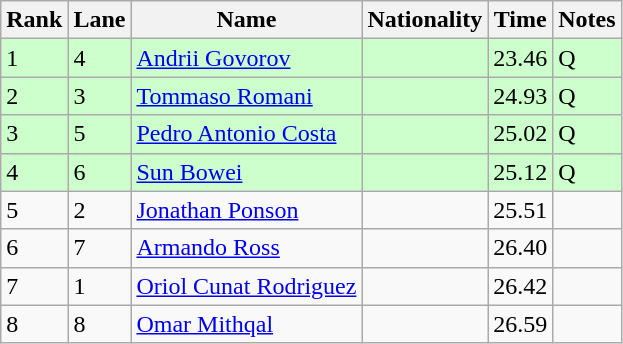<table class="wikitable">
<tr>
<th>Rank</th>
<th>Lane</th>
<th>Name</th>
<th>Nationality</th>
<th>Time</th>
<th>Notes</th>
</tr>
<tr bgcolor=ccffcc>
<td>1</td>
<td>4</td>
<td><a href='#'>Andrii Govorov</a></td>
<td></td>
<td>23.46</td>
<td>Q</td>
</tr>
<tr bgcolor=ccffcc>
<td>2</td>
<td>3</td>
<td><a href='#'>Tommaso Romani</a></td>
<td></td>
<td>24.93</td>
<td>Q</td>
</tr>
<tr bgcolor=ccffcc>
<td>3</td>
<td>5</td>
<td><a href='#'>Pedro Antonio Costa</a></td>
<td></td>
<td>25.02</td>
<td>Q</td>
</tr>
<tr bgcolor=ccffcc>
<td>4</td>
<td>6</td>
<td><a href='#'>Sun Bowei</a></td>
<td></td>
<td>25.12</td>
<td>Q</td>
</tr>
<tr>
<td>5</td>
<td>2</td>
<td><a href='#'>Jonathan Ponson</a></td>
<td></td>
<td>25.51</td>
<td></td>
</tr>
<tr>
<td>6</td>
<td>7</td>
<td><a href='#'>Armando Ross</a></td>
<td></td>
<td>26.40</td>
<td></td>
</tr>
<tr>
<td>7</td>
<td>1</td>
<td><a href='#'>Oriol Cunat Rodriguez</a></td>
<td></td>
<td>26.42</td>
<td></td>
</tr>
<tr>
<td>8</td>
<td>8</td>
<td><a href='#'>Omar Mithqal</a></td>
<td></td>
<td>26.59</td>
<td></td>
</tr>
</table>
